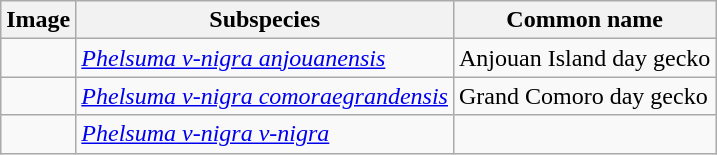<table class="wikitable">
<tr>
<th>Image</th>
<th>Subspecies</th>
<th>Common name</th>
</tr>
<tr>
<td></td>
<td><em><a href='#'>Phelsuma v-nigra anjouanensis</a></em><br></td>
<td>Anjouan Island day gecko</td>
</tr>
<tr>
<td></td>
<td><em><a href='#'>Phelsuma v-nigra comoraegrandensis</a></em> </td>
<td>Grand Comoro day gecko</td>
</tr>
<tr>
<td></td>
<td><em><a href='#'>Phelsuma v-nigra v-nigra</a></em><br></td>
<td></td>
</tr>
</table>
